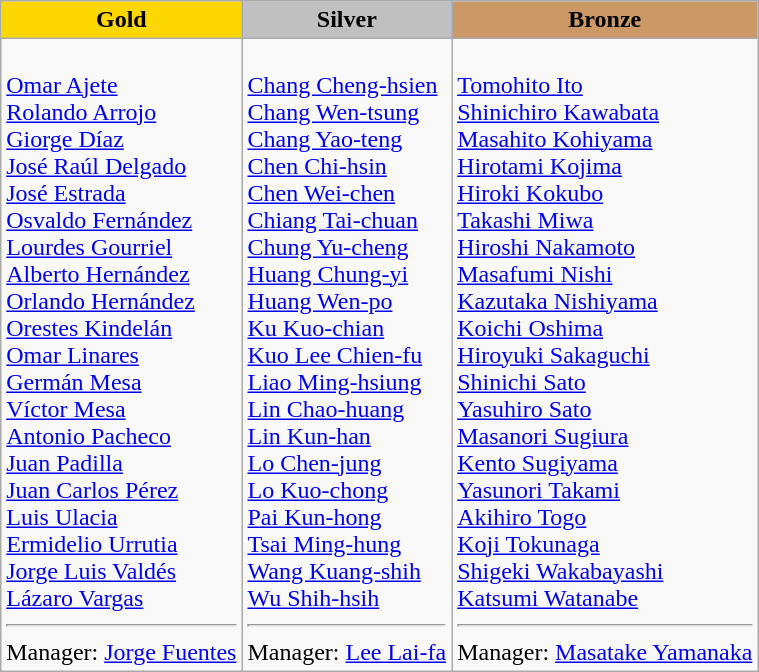<table class="wikitable">
<tr style="text-align:center;">
<td style="background:gold;"><strong>Gold</strong></td>
<td style="background:silver;"><strong>Silver</strong></td>
<td style="background:#c96;"><strong>Bronze</strong></td>
</tr>
<tr valign="top">
<td><br><a href='#'>Omar Ajete</a><br><a href='#'>Rolando Arrojo</a><br><a href='#'>Giorge Díaz</a><br><a href='#'>José Raúl Delgado</a><br><a href='#'>José Estrada</a><br><a href='#'>Osvaldo Fernández</a><br><a href='#'>Lourdes Gourriel</a><br><a href='#'>Alberto Hernández</a><br><a href='#'>Orlando Hernández</a><br><a href='#'>Orestes Kindelán</a><br><a href='#'>Omar Linares</a><br><a href='#'>Germán Mesa</a><br><a href='#'>Víctor Mesa</a><br><a href='#'>Antonio Pacheco</a><br><a href='#'>Juan Padilla</a><br><a href='#'>Juan Carlos Pérez</a><br><a href='#'>Luis Ulacia</a><br><a href='#'>Ermidelio Urrutia</a><br><a href='#'>Jorge Luis Valdés</a><br><a href='#'>Lázaro Vargas</a><hr>Manager: <a href='#'>Jorge Fuentes</a></td>
<td><br><a href='#'>Chang Cheng-hsien</a><br><a href='#'>Chang Wen-tsung</a><br><a href='#'>Chang Yao-teng</a><br><a href='#'>Chen Chi-hsin</a><br><a href='#'>Chen Wei-chen</a><br><a href='#'>Chiang Tai-chuan</a><br><a href='#'>Chung Yu-cheng</a><br><a href='#'>Huang Chung-yi</a><br><a href='#'>Huang Wen-po</a><br><a href='#'>Ku Kuo-chian</a><br><a href='#'>Kuo Lee Chien-fu</a><br><a href='#'>Liao Ming-hsiung</a><br><a href='#'>Lin Chao-huang</a><br><a href='#'>Lin Kun-han</a><br><a href='#'>Lo Chen-jung</a><br><a href='#'>Lo Kuo-chong</a><br><a href='#'>Pai Kun-hong</a><br><a href='#'>Tsai Ming-hung</a><br><a href='#'>Wang Kuang-shih</a><br><a href='#'>Wu Shih-hsih</a><hr>Manager: <a href='#'>Lee Lai-fa</a></td>
<td><br><a href='#'>Tomohito Ito</a><br><a href='#'>Shinichiro Kawabata</a><br><a href='#'>Masahito Kohiyama</a><br><a href='#'>Hirotami Kojima</a><br><a href='#'>Hiroki Kokubo</a><br><a href='#'>Takashi Miwa</a><br><a href='#'>Hiroshi Nakamoto</a><br><a href='#'>Masafumi Nishi</a><br><a href='#'>Kazutaka Nishiyama</a><br><a href='#'>Koichi Oshima</a><br><a href='#'>Hiroyuki Sakaguchi</a><br><a href='#'>Shinichi Sato</a><br><a href='#'>Yasuhiro Sato</a><br><a href='#'>Masanori Sugiura</a><br><a href='#'>Kento Sugiyama</a><br><a href='#'>Yasunori Takami</a><br><a href='#'>Akihiro Togo</a><br><a href='#'>Koji Tokunaga</a><br><a href='#'>Shigeki Wakabayashi</a><br><a href='#'>Katsumi Watanabe</a><hr>Manager: <a href='#'>Masatake Yamanaka</a></td>
</tr>
</table>
